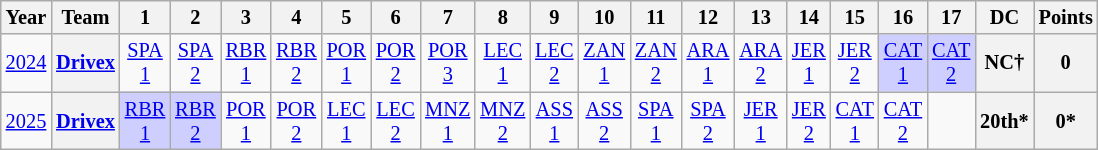<table class="wikitable" style="text-align:center; font-size:85%">
<tr>
<th>Year</th>
<th>Team</th>
<th>1</th>
<th>2</th>
<th>3</th>
<th>4</th>
<th>5</th>
<th>6</th>
<th>7</th>
<th>8</th>
<th>9</th>
<th>10</th>
<th>11</th>
<th>12</th>
<th>13</th>
<th>14</th>
<th>15</th>
<th>16</th>
<th>17</th>
<th>DC</th>
<th>Points</th>
</tr>
<tr>
<td><a href='#'>2024</a></td>
<th nowrap><a href='#'>Drivex</a></th>
<td style="background:#;"><a href='#'>SPA<br>1</a><br></td>
<td style="background:#;"><a href='#'>SPA<br>2</a><br></td>
<td style="background:#;"><a href='#'>RBR<br>1</a><br></td>
<td style="background:#;"><a href='#'>RBR<br>2</a><br></td>
<td style="background:#;"><a href='#'>POR<br>1</a><br></td>
<td style="background:#;"><a href='#'>POR<br>2</a><br></td>
<td style="background:#;"><a href='#'>POR<br>3</a><br></td>
<td style="background:#;"><a href='#'>LEC<br>1</a><br></td>
<td style="background:#;"><a href='#'>LEC<br>2</a><br></td>
<td style="background:#;"><a href='#'>ZAN<br>1</a><br></td>
<td style="background:#;"><a href='#'>ZAN<br>2</a><br></td>
<td style="background:#;"><a href='#'>ARA<br>1</a><br></td>
<td style="background:#;"><a href='#'>ARA<br>2</a><br></td>
<td style="background:#;"><a href='#'>JER<br>1</a><br></td>
<td style="background:#;"><a href='#'>JER<br>2</a><br></td>
<td style="background:#CFCFFF;"><a href='#'>CAT<br>1</a><br></td>
<td style="background:#CFCFFF;"><a href='#'>CAT<br>2</a><br></td>
<th>NC†</th>
<th>0</th>
</tr>
<tr>
<td><a href='#'>2025</a></td>
<th nowrap><a href='#'>Drivex</a></th>
<td style="background:#cfcfff;"><a href='#'>RBR<br>1</a><br></td>
<td style="background:#cfcfff;"><a href='#'>RBR<br>2</a><br></td>
<td style="background:#;"><a href='#'>POR<br>1</a><br></td>
<td style="background:#;"><a href='#'>POR<br>2</a><br></td>
<td style="background:#;"><a href='#'>LEC<br>1</a><br></td>
<td style="background:#;"><a href='#'>LEC<br>2</a><br></td>
<td style="background:#;"><a href='#'>MNZ<br>1</a><br></td>
<td style="background:#;"><a href='#'>MNZ<br>2</a><br></td>
<td style="background:#;"><a href='#'>ASS<br>1</a><br></td>
<td style="background:#;"><a href='#'>ASS<br>2</a><br></td>
<td style="background:#;"><a href='#'>SPA<br>1</a><br></td>
<td style="background:#;"><a href='#'>SPA<br>2</a><br></td>
<td style="background:#;"><a href='#'>JER<br>1</a><br></td>
<td style="background:#;"><a href='#'>JER<br>2</a><br></td>
<td style="background:#;"><a href='#'>CAT<br>1</a><br></td>
<td style="background:#;"><a href='#'>CAT<br>2</a><br></td>
<td></td>
<th>20th*</th>
<th>0*</th>
</tr>
</table>
